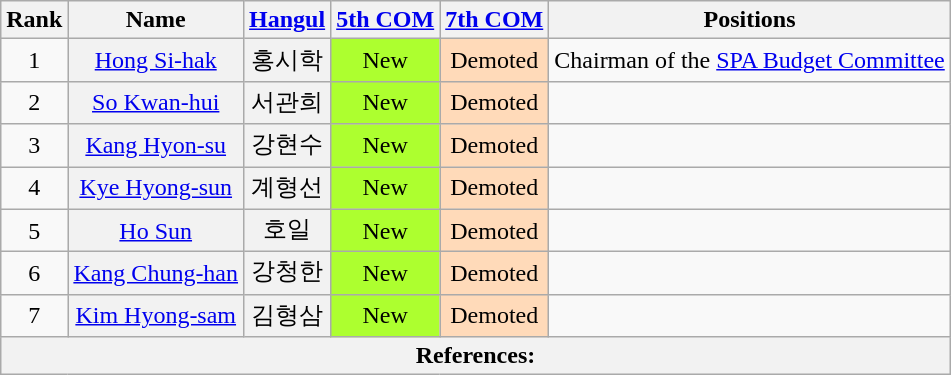<table class="wikitable sortable">
<tr>
<th>Rank</th>
<th>Name</th>
<th class="unsortable"><a href='#'>Hangul</a></th>
<th><a href='#'>5th COM</a></th>
<th><a href='#'>7th COM</a></th>
<th>Positions</th>
</tr>
<tr>
<td align="center">1</td>
<th align="center" scope="row" style="font-weight:normal;"><a href='#'>Hong Si-hak</a></th>
<th align="center" scope="row" style="font-weight:normal;">홍시학</th>
<td align="center" style="background: GreenYellow">New</td>
<td style="background: PeachPuff" align="center">Demoted</td>
<td>Chairman of the <a href='#'>SPA Budget Committee</a></td>
</tr>
<tr>
<td align="center">2</td>
<th align="center" scope="row" style="font-weight:normal;"><a href='#'>So Kwan-hui</a></th>
<th align="center" scope="row" style="font-weight:normal;">서관희</th>
<td align="center" style="background: GreenYellow">New</td>
<td style="background: PeachPuff" align="center">Demoted</td>
<td></td>
</tr>
<tr>
<td align="center">3</td>
<th align="center" scope="row" style="font-weight:normal;"><a href='#'>Kang Hyon-su</a></th>
<th align="center" scope="row" style="font-weight:normal;">강현수</th>
<td align="center" style="background: GreenYellow">New</td>
<td style="background: PeachPuff" align="center">Demoted</td>
<td></td>
</tr>
<tr>
<td align="center">4</td>
<th align="center" scope="row" style="font-weight:normal;"><a href='#'>Kye Hyong-sun</a></th>
<th align="center" scope="row" style="font-weight:normal;">계형선</th>
<td align="center" style="background: GreenYellow">New</td>
<td style="background: PeachPuff" align="center">Demoted</td>
<td></td>
</tr>
<tr>
<td align="center">5</td>
<th align="center" scope="row" style="font-weight:normal;"><a href='#'>Ho Sun</a></th>
<th align="center" scope="row" style="font-weight:normal;">호일</th>
<td align="center" style="background: GreenYellow">New</td>
<td style="background: PeachPuff" align="center">Demoted</td>
<td></td>
</tr>
<tr>
<td align="center">6</td>
<th align="center" scope="row" style="font-weight:normal;"><a href='#'>Kang Chung-han</a></th>
<th align="center" scope="row" style="font-weight:normal;">강청한</th>
<td align="center" style="background: GreenYellow">New</td>
<td style="background: PeachPuff" align="center">Demoted</td>
<td></td>
</tr>
<tr>
<td align="center">7</td>
<th align="center" scope="row" style="font-weight:normal;"><a href='#'>Kim Hyong-sam</a></th>
<th align="center" scope="row" style="font-weight:normal;">김형삼</th>
<td align="center" style="background: GreenYellow">New</td>
<td style="background: PeachPuff" align="center">Demoted</td>
<td></td>
</tr>
<tr>
<th colspan="6" unsortable><strong>References:</strong><br></th>
</tr>
</table>
